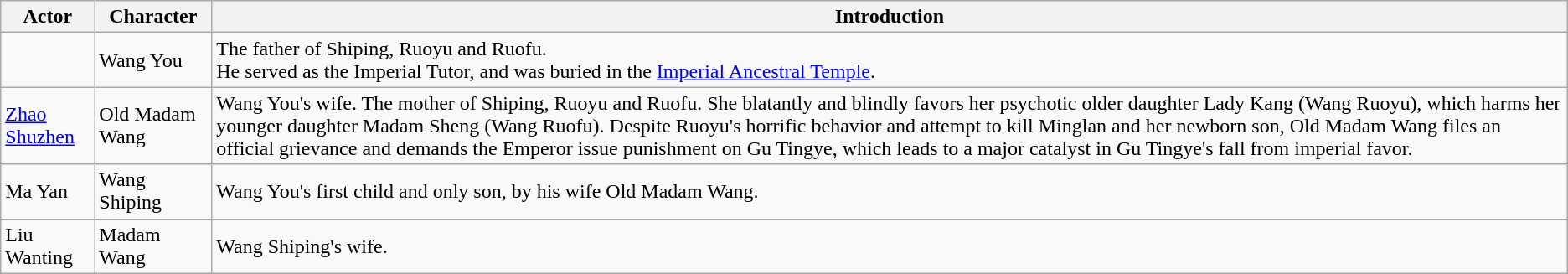<table class="wikitable">
<tr>
<th>Actor</th>
<th>Character</th>
<th>Introduction</th>
</tr>
<tr>
<td></td>
<td>Wang You</td>
<td>The father of Shiping, Ruoyu and Ruofu.<br> He served as the Imperial Tutor, and was buried in the <a href='#'>Imperial Ancestral Temple</a>.</td>
</tr>
<tr>
<td><a href='#'>Zhao Shuzhen</a></td>
<td>Old Madam Wang</td>
<td>Wang You's wife. The mother of Shiping, Ruoyu and Ruofu. She blatantly and blindly favors her psychotic older daughter Lady Kang (Wang Ruoyu), which harms her younger daughter Madam Sheng (Wang Ruofu). Despite Ruoyu's horrific behavior and attempt to kill Minglan and her newborn son, Old Madam Wang files an official grievance and demands the Emperor issue punishment on Gu Tingye, which leads to a major catalyst in Gu Tingye's fall from imperial favor.</td>
</tr>
<tr>
<td>Ma Yan</td>
<td>Wang Shiping</td>
<td>Wang You's first child and only son, by his wife Old Madam Wang.</td>
</tr>
<tr>
<td>Liu Wanting</td>
<td>Madam Wang</td>
<td>Wang Shiping's wife.</td>
</tr>
</table>
